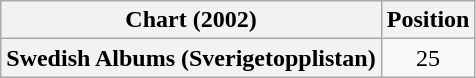<table class="wikitable plainrowheaders" style="text-align:center">
<tr>
<th scope="col">Chart (2002)</th>
<th scope="col">Position</th>
</tr>
<tr>
<th scope="row">Swedish Albums (Sverigetopplistan)</th>
<td>25</td>
</tr>
</table>
